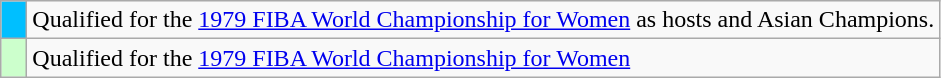<table class="wikitable">
<tr>
<td width=10px bgcolor="#00BFFF"></td>
<td>Qualified for the <a href='#'>1979 FIBA World Championship for Women</a> as hosts and Asian Champions.</td>
</tr>
<tr>
<td width=10px bgcolor="#ccffcc"></td>
<td>Qualified for the <a href='#'>1979 FIBA World Championship for Women</a></td>
</tr>
</table>
